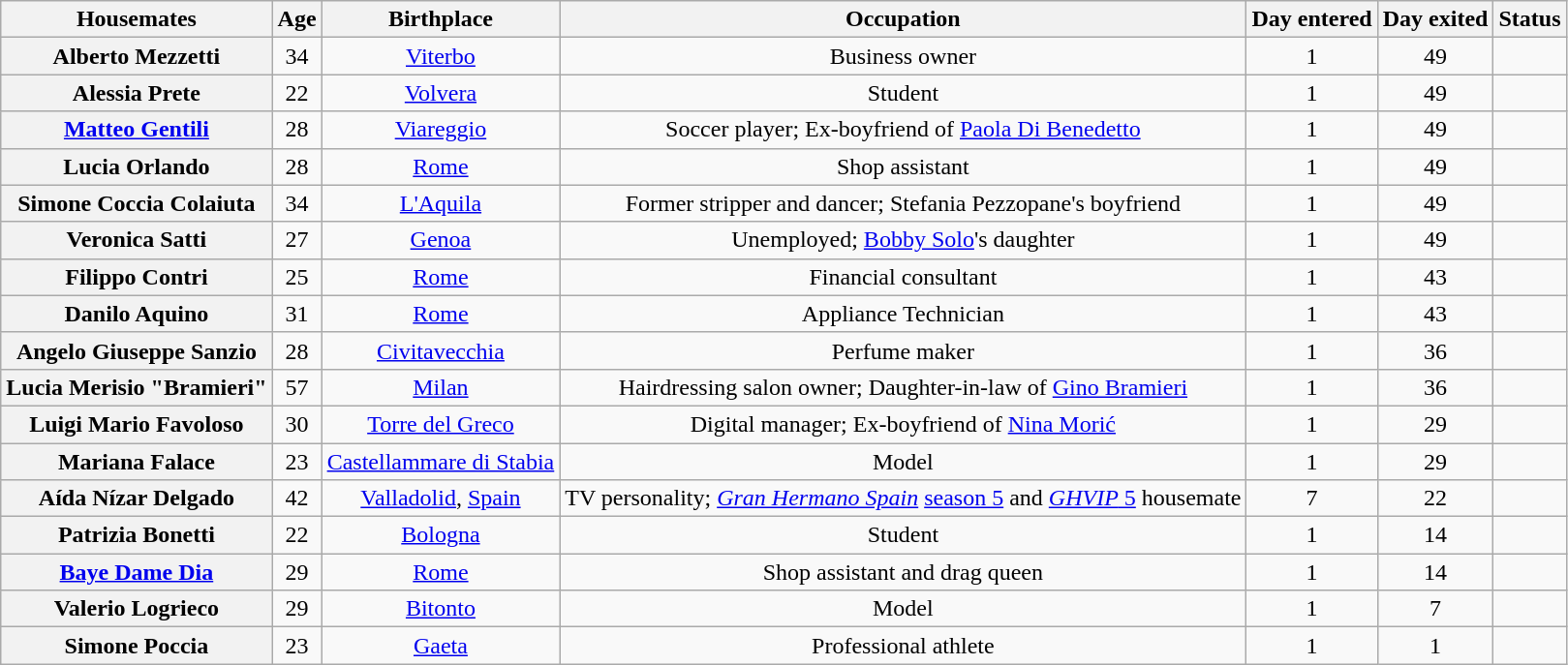<table class="wikitable" style="text-align:center;">
<tr>
<th>Housemates</th>
<th>Age</th>
<th>Birthplace</th>
<th>Occupation</th>
<th>Day entered</th>
<th>Day exited</th>
<th>Status</th>
</tr>
<tr>
<th>Alberto Mezzetti</th>
<td>34</td>
<td><a href='#'>Viterbo</a></td>
<td>Business owner</td>
<td>1</td>
<td>49</td>
<td></td>
</tr>
<tr>
<th>Alessia Prete</th>
<td>22</td>
<td><a href='#'>Volvera</a></td>
<td>Student</td>
<td>1</td>
<td>49</td>
<td></td>
</tr>
<tr>
<th><a href='#'>Matteo Gentili</a></th>
<td>28</td>
<td><a href='#'>Viareggio</a></td>
<td>Soccer player; Ex-boyfriend of <a href='#'>Paola Di Benedetto</a></td>
<td>1</td>
<td>49</td>
<td></td>
</tr>
<tr>
<th>Lucia Orlando</th>
<td>28</td>
<td><a href='#'>Rome</a></td>
<td>Shop assistant</td>
<td>1</td>
<td>49</td>
<td></td>
</tr>
<tr>
<th>Simone Coccia Colaiuta</th>
<td>34</td>
<td><a href='#'>L'Aquila</a></td>
<td>Former stripper and dancer; Stefania Pezzopane's boyfriend</td>
<td>1</td>
<td>49</td>
<td></td>
</tr>
<tr>
<th>Veronica Satti</th>
<td>27</td>
<td><a href='#'>Genoa</a></td>
<td>Unemployed; <a href='#'>Bobby Solo</a>'s daughter</td>
<td>1</td>
<td>49</td>
<td></td>
</tr>
<tr>
<th>Filippo Contri</th>
<td>25</td>
<td><a href='#'>Rome</a></td>
<td>Financial consultant</td>
<td>1</td>
<td>43</td>
<td></td>
</tr>
<tr>
<th>Danilo Aquino</th>
<td>31</td>
<td><a href='#'>Rome</a></td>
<td>Appliance Technician</td>
<td>1</td>
<td>43</td>
<td></td>
</tr>
<tr>
<th>Angelo Giuseppe Sanzio</th>
<td>28</td>
<td><a href='#'>Civitavecchia</a></td>
<td>Perfume maker</td>
<td>1</td>
<td>36</td>
<td></td>
</tr>
<tr>
<th>Lucia Merisio "Bramieri"</th>
<td>57</td>
<td><a href='#'>Milan</a></td>
<td>Hairdressing salon owner; Daughter-in-law of <a href='#'>Gino Bramieri</a></td>
<td>1</td>
<td>36</td>
<td></td>
</tr>
<tr>
<th>Luigi Mario Favoloso</th>
<td>30</td>
<td><a href='#'>Torre del Greco</a></td>
<td>Digital manager; Ex-boyfriend of <a href='#'>Nina Morić</a></td>
<td>1</td>
<td>29</td>
<td></td>
</tr>
<tr>
<th>Mariana Falace</th>
<td>23</td>
<td><a href='#'>Castellammare di Stabia</a></td>
<td>Model</td>
<td>1</td>
<td>29</td>
<td></td>
</tr>
<tr>
<th>Aída Nízar Delgado</th>
<td>42</td>
<td><a href='#'>Valladolid</a>, <a href='#'>Spain</a></td>
<td>TV personality; <em><a href='#'>Gran Hermano Spain</a></em> <a href='#'>season 5</a> and <a href='#'><em>GHVIP</em> 5</a> housemate</td>
<td>7</td>
<td>22</td>
<td></td>
</tr>
<tr>
<th>Patrizia Bonetti</th>
<td>22</td>
<td><a href='#'>Bologna</a></td>
<td>Student</td>
<td>1</td>
<td>14</td>
<td></td>
</tr>
<tr>
<th><a href='#'>Baye Dame Dia</a></th>
<td>29</td>
<td><a href='#'>Rome</a></td>
<td>Shop assistant and drag queen</td>
<td>1</td>
<td>14</td>
<td></td>
</tr>
<tr>
<th>Valerio Logrieco</th>
<td>29</td>
<td><a href='#'>Bitonto</a></td>
<td>Model</td>
<td>1</td>
<td>7</td>
<td></td>
</tr>
<tr>
<th>Simone Poccia</th>
<td>23</td>
<td><a href='#'>Gaeta</a></td>
<td>Professional athlete</td>
<td>1</td>
<td>1</td>
<td></td>
</tr>
</table>
